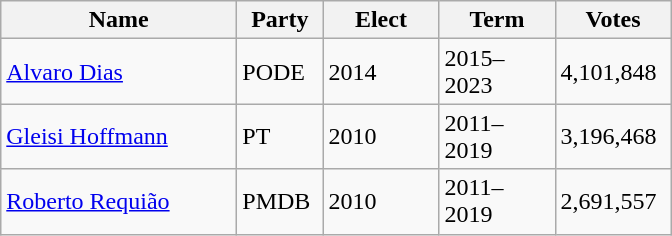<table class="wikitable sortable">
<tr>
<th style="width:150px;">Name</th>
<th style="width:50px;">Party</th>
<th style="width:70px;">Elect</th>
<th style="width:70px;">Term</th>
<th style="width:70px;">Votes</th>
</tr>
<tr>
<td><a href='#'>Alvaro Dias</a></td>
<td>PODE</td>
<td>2014</td>
<td>2015–2023</td>
<td>4,101,848</td>
</tr>
<tr>
<td><a href='#'>Gleisi Hoffmann</a></td>
<td>PT</td>
<td>2010</td>
<td>2011–2019</td>
<td>3,196,468</td>
</tr>
<tr>
<td><a href='#'>Roberto Requião</a></td>
<td>PMDB</td>
<td>2010</td>
<td>2011–2019</td>
<td>2,691,557</td>
</tr>
</table>
